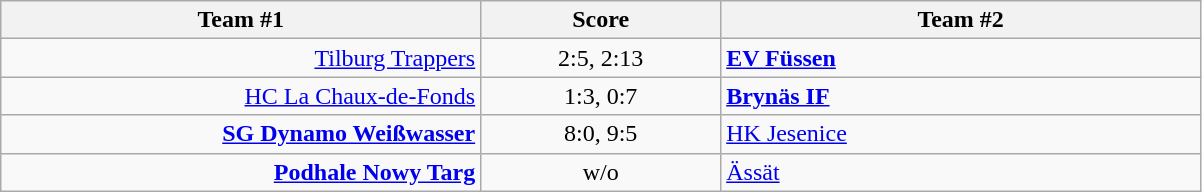<table class="wikitable" style="text-align: center;">
<tr>
<th width=22%>Team #1</th>
<th width=11%>Score</th>
<th width=22%>Team #2</th>
</tr>
<tr>
<td style="text-align: right;"><a href='#'>Tilburg Trappers</a> </td>
<td>2:5, 2:13</td>
<td style="text-align: left;"> <strong><a href='#'>EV Füssen</a></strong></td>
</tr>
<tr>
<td style="text-align: right;"><a href='#'>HC La Chaux-de-Fonds</a> </td>
<td>1:3, 0:7</td>
<td style="text-align: left;"> <strong><a href='#'>Brynäs IF</a></strong></td>
</tr>
<tr>
<td style="text-align: right;"><strong><a href='#'>SG Dynamo Weißwasser</a></strong> </td>
<td>8:0, 9:5</td>
<td style="text-align: left;"> <a href='#'>HK Jesenice</a></td>
</tr>
<tr>
<td style="text-align: right;"><strong><a href='#'>Podhale Nowy Targ</a></strong> </td>
<td>w/o</td>
<td style="text-align: left;"> <a href='#'>Ässät</a></td>
</tr>
</table>
